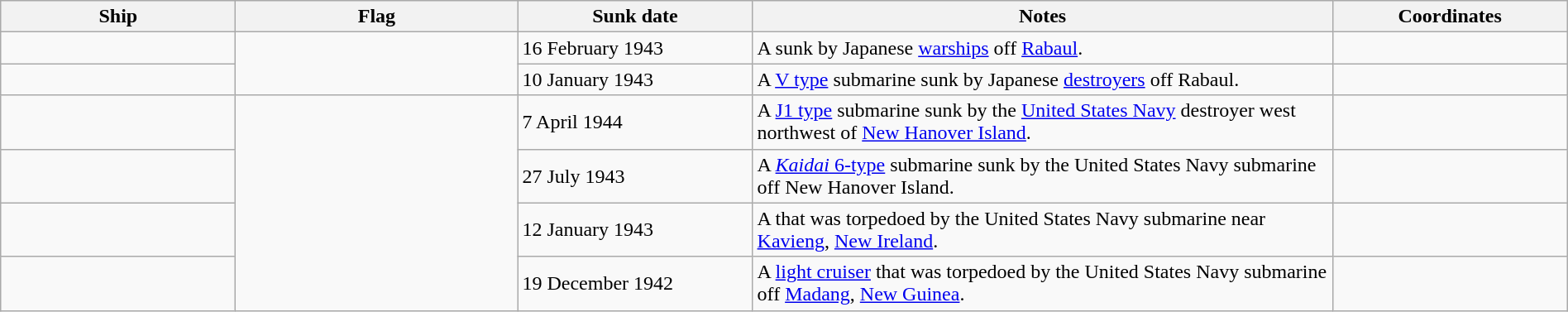<table class="wikitable sortable" style="width:100%" |>
<tr>
<th width="15%">Ship</th>
<th width="18%">Flag</th>
<th width="15%" align="right">Sunk date</th>
<th width="37%">Notes</th>
<th width="15%">Coordinates</th>
</tr>
<tr>
<td scope="row" data-sort-value="Amberjack"></td>
<td rowspan="2"></td>
<td>16 February 1943</td>
<td>A  sunk by Japanese <a href='#'>warships</a> off <a href='#'>Rabaul</a>.</td>
<td></td>
</tr>
<tr>
<td scope="row" data-sort-value="Argonaut"></td>
<td>10 January 1943</td>
<td>A <a href='#'>V type</a> submarine sunk by Japanese <a href='#'>destroyers</a> off Rabaul.</td>
<td></td>
</tr>
<tr>
<td scope="row" data-sort-value="I-2"></td>
<td rowspan="4"></td>
<td>7 April 1944</td>
<td>A <a href='#'>J1 type</a> submarine sunk by the <a href='#'>United States Navy</a> destroyer   west northwest of <a href='#'>New Hanover Island</a>.</td>
<td></td>
</tr>
<tr>
<td scope="row" data-sort-value="I-168"></td>
<td>27 July 1943</td>
<td>A <a href='#'><em>Kaidai</em> 6-type</a> submarine sunk by the United States Navy submarine   off New Hanover Island.</td>
<td></td>
</tr>
<tr>
<td scope="row" data-sort-value="Shimakaze"></td>
<td>12 January 1943</td>
<td>A  that was torpedoed by the United States Navy submarine  near <a href='#'>Kavieng</a>, <a href='#'>New Ireland</a>.</td>
<td></td>
</tr>
<tr>
<td scope="row" data-sort-value="Tenryū"></td>
<td>19 December 1942</td>
<td>A  <a href='#'>light cruiser</a> that was torpedoed by the United States Navy submarine  off <a href='#'>Madang</a>, <a href='#'>New Guinea</a>.</td>
<td></td>
</tr>
</table>
